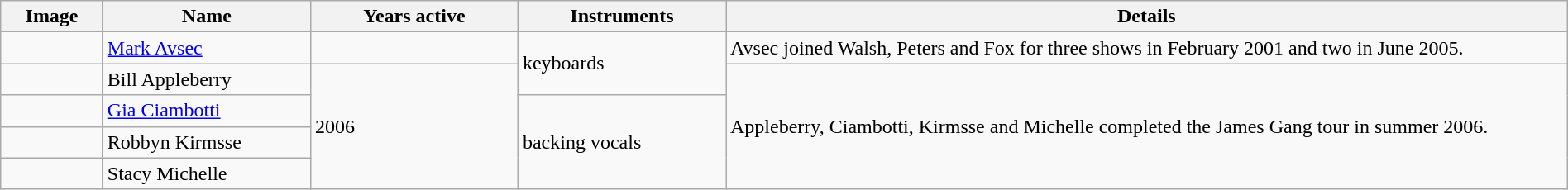<table class="wikitable" border="1" width=100%>
<tr>
<th width="75">Image</th>
<th width="160">Name</th>
<th width="160">Years active</th>
<th width="160">Instruments</th>
<th>Details</th>
</tr>
<tr>
<td></td>
<td><a href='#'>Mark Avsec</a></td>
<td></td>
<td rowspan="2">keyboards</td>
<td>Avsec joined Walsh, Peters and Fox for three shows in February 2001 and two in June 2005.</td>
</tr>
<tr>
<td></td>
<td>Bill Appleberry</td>
<td rowspan="4">2006</td>
<td rowspan="4">Appleberry, Ciambotti, Kirmsse and Michelle completed the James Gang tour in summer 2006.</td>
</tr>
<tr>
<td></td>
<td><a href='#'>Gia Ciambotti</a></td>
<td rowspan="3">backing vocals</td>
</tr>
<tr>
<td></td>
<td>Robbyn Kirmsse</td>
</tr>
<tr>
<td></td>
<td>Stacy Michelle</td>
</tr>
</table>
